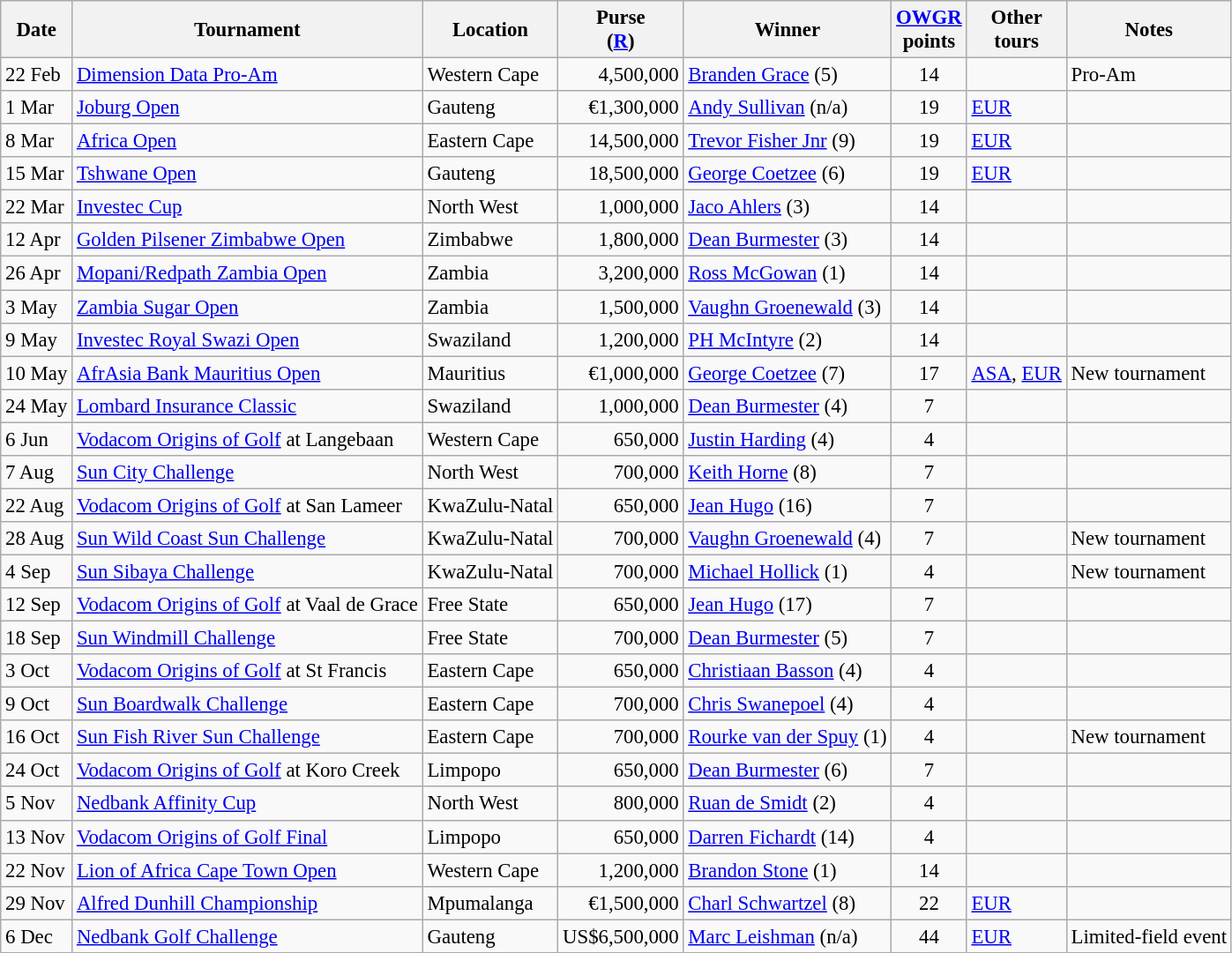<table class="wikitable" style="font-size:95%">
<tr>
<th>Date</th>
<th>Tournament</th>
<th>Location</th>
<th>Purse<br>(<a href='#'>R</a>)</th>
<th>Winner</th>
<th><a href='#'>OWGR</a><br>points</th>
<th>Other<br>tours</th>
<th>Notes</th>
</tr>
<tr>
<td>22 Feb</td>
<td><a href='#'>Dimension Data Pro-Am</a></td>
<td>Western Cape</td>
<td align=right>4,500,000</td>
<td> <a href='#'>Branden Grace</a> (5)</td>
<td align=center>14</td>
<td></td>
<td>Pro-Am</td>
</tr>
<tr>
<td>1 Mar</td>
<td><a href='#'>Joburg Open</a></td>
<td>Gauteng</td>
<td align=right>€1,300,000</td>
<td> <a href='#'>Andy Sullivan</a> (n/a)</td>
<td align=center>19</td>
<td><a href='#'>EUR</a></td>
<td></td>
</tr>
<tr>
<td>8 Mar</td>
<td><a href='#'>Africa Open</a></td>
<td>Eastern Cape</td>
<td align=right>14,500,000</td>
<td> <a href='#'>Trevor Fisher Jnr</a> (9)</td>
<td align=center>19</td>
<td><a href='#'>EUR</a></td>
<td></td>
</tr>
<tr>
<td>15 Mar</td>
<td><a href='#'>Tshwane Open</a></td>
<td>Gauteng</td>
<td align=right>18,500,000</td>
<td> <a href='#'>George Coetzee</a> (6)</td>
<td align=center>19</td>
<td><a href='#'>EUR</a></td>
<td></td>
</tr>
<tr>
<td>22 Mar</td>
<td><a href='#'>Investec Cup</a></td>
<td>North West</td>
<td align=right>1,000,000</td>
<td> <a href='#'>Jaco Ahlers</a> (3)</td>
<td align=center>14</td>
<td></td>
<td></td>
</tr>
<tr>
<td>12 Apr</td>
<td><a href='#'>Golden Pilsener Zimbabwe Open</a></td>
<td>Zimbabwe</td>
<td align=right>1,800,000</td>
<td> <a href='#'>Dean Burmester</a> (3)</td>
<td align=center>14</td>
<td></td>
<td></td>
</tr>
<tr>
<td>26 Apr</td>
<td><a href='#'>Mopani/Redpath Zambia Open</a></td>
<td>Zambia</td>
<td align=right>3,200,000</td>
<td> <a href='#'>Ross McGowan</a> (1)</td>
<td align=center>14</td>
<td></td>
<td></td>
</tr>
<tr>
<td>3 May</td>
<td><a href='#'>Zambia Sugar Open</a></td>
<td>Zambia</td>
<td align=right>1,500,000</td>
<td> <a href='#'>Vaughn Groenewald</a> (3)</td>
<td align=center>14</td>
<td></td>
<td></td>
</tr>
<tr>
<td>9 May</td>
<td><a href='#'>Investec Royal Swazi Open</a></td>
<td>Swaziland</td>
<td align=right>1,200,000</td>
<td> <a href='#'>PH McIntyre</a> (2)</td>
<td align=center>14</td>
<td></td>
<td></td>
</tr>
<tr>
<td>10 May</td>
<td><a href='#'>AfrAsia Bank Mauritius Open</a></td>
<td>Mauritius</td>
<td align=right>€1,000,000</td>
<td> <a href='#'>George Coetzee</a> (7)</td>
<td align=center>17</td>
<td><a href='#'>ASA</a>, <a href='#'>EUR</a></td>
<td>New tournament</td>
</tr>
<tr>
<td>24 May</td>
<td><a href='#'>Lombard Insurance Classic</a></td>
<td>Swaziland</td>
<td align=right>1,000,000</td>
<td> <a href='#'>Dean Burmester</a> (4)</td>
<td align=center>7</td>
<td></td>
<td></td>
</tr>
<tr>
<td>6 Jun</td>
<td><a href='#'>Vodacom Origins of Golf</a> at Langebaan</td>
<td>Western Cape</td>
<td align=right>650,000</td>
<td> <a href='#'>Justin Harding</a> (4)</td>
<td align=center>4</td>
<td></td>
<td></td>
</tr>
<tr>
<td>7 Aug</td>
<td><a href='#'>Sun City Challenge</a></td>
<td>North West</td>
<td align=right>700,000</td>
<td> <a href='#'>Keith Horne</a> (8)</td>
<td align=center>7</td>
<td></td>
<td></td>
</tr>
<tr>
<td>22 Aug</td>
<td><a href='#'>Vodacom Origins of Golf</a> at San Lameer</td>
<td>KwaZulu-Natal</td>
<td align=right>650,000</td>
<td> <a href='#'>Jean Hugo</a> (16)</td>
<td align=center>7</td>
<td></td>
<td></td>
</tr>
<tr>
<td>28 Aug</td>
<td><a href='#'>Sun Wild Coast Sun Challenge</a></td>
<td>KwaZulu-Natal</td>
<td align=right>700,000</td>
<td> <a href='#'>Vaughn Groenewald</a> (4)</td>
<td align=center>7</td>
<td></td>
<td>New tournament</td>
</tr>
<tr>
<td>4 Sep</td>
<td><a href='#'>Sun Sibaya Challenge</a></td>
<td>KwaZulu-Natal</td>
<td align=right>700,000</td>
<td> <a href='#'>Michael Hollick</a> (1)</td>
<td align=center>4</td>
<td></td>
<td>New tournament</td>
</tr>
<tr>
<td>12 Sep</td>
<td><a href='#'>Vodacom Origins of Golf</a> at Vaal de Grace</td>
<td>Free State</td>
<td align=right>650,000</td>
<td> <a href='#'>Jean Hugo</a> (17)</td>
<td align=center>7</td>
<td></td>
<td></td>
</tr>
<tr>
<td>18 Sep</td>
<td><a href='#'>Sun Windmill Challenge</a></td>
<td>Free State</td>
<td align=right>700,000</td>
<td> <a href='#'>Dean Burmester</a> (5)</td>
<td align=center>7</td>
<td></td>
<td></td>
</tr>
<tr>
<td>3 Oct</td>
<td><a href='#'>Vodacom Origins of Golf</a> at St Francis</td>
<td>Eastern Cape</td>
<td align=right>650,000</td>
<td> <a href='#'>Christiaan Basson</a> (4)</td>
<td align=center>4</td>
<td></td>
<td></td>
</tr>
<tr>
<td>9 Oct</td>
<td><a href='#'>Sun Boardwalk Challenge</a></td>
<td>Eastern Cape</td>
<td align=right>700,000</td>
<td> <a href='#'>Chris Swanepoel</a> (4)</td>
<td align=center>4</td>
<td></td>
<td></td>
</tr>
<tr>
<td>16 Oct</td>
<td><a href='#'>Sun Fish River Sun Challenge</a></td>
<td>Eastern Cape</td>
<td align=right>700,000</td>
<td> <a href='#'>Rourke van der Spuy</a> (1)</td>
<td align=center>4</td>
<td></td>
<td>New tournament</td>
</tr>
<tr>
<td>24 Oct</td>
<td><a href='#'>Vodacom Origins of Golf</a> at Koro Creek</td>
<td>Limpopo</td>
<td align=right>650,000</td>
<td> <a href='#'>Dean Burmester</a> (6)</td>
<td align=center>7</td>
<td></td>
<td></td>
</tr>
<tr>
<td>5 Nov</td>
<td><a href='#'>Nedbank Affinity Cup</a></td>
<td>North West</td>
<td align=right>800,000</td>
<td> <a href='#'>Ruan de Smidt</a> (2)</td>
<td align=center>4</td>
<td></td>
<td></td>
</tr>
<tr>
<td>13 Nov</td>
<td><a href='#'>Vodacom Origins of Golf Final</a></td>
<td>Limpopo</td>
<td align=right>650,000</td>
<td> <a href='#'>Darren Fichardt</a> (14)</td>
<td align=center>4</td>
<td></td>
<td></td>
</tr>
<tr>
<td>22 Nov</td>
<td><a href='#'>Lion of Africa Cape Town Open</a></td>
<td>Western Cape</td>
<td align=right>1,200,000</td>
<td> <a href='#'>Brandon Stone</a> (1)</td>
<td align=center>14</td>
<td></td>
<td></td>
</tr>
<tr>
<td>29 Nov</td>
<td><a href='#'>Alfred Dunhill Championship</a></td>
<td>Mpumalanga</td>
<td align=right>€1,500,000</td>
<td> <a href='#'>Charl Schwartzel</a> (8)</td>
<td align=center>22</td>
<td><a href='#'>EUR</a></td>
<td></td>
</tr>
<tr>
<td>6 Dec</td>
<td><a href='#'>Nedbank Golf Challenge</a></td>
<td>Gauteng</td>
<td align=right>US$6,500,000</td>
<td> <a href='#'>Marc Leishman</a> (n/a)</td>
<td align=center>44</td>
<td><a href='#'>EUR</a></td>
<td>Limited-field event</td>
</tr>
</table>
